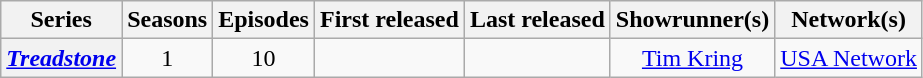<table class="wikitable plainrowheaders" style="text-align:center;">
<tr>
<th>Series</th>
<th>Seasons</th>
<th>Episodes</th>
<th>First released</th>
<th>Last released</th>
<th>Showrunner(s)</th>
<th>Network(s)</th>
</tr>
<tr>
<th scope="row"><em><a href='#'>Treadstone</a></em></th>
<td>1</td>
<td>10</td>
<td></td>
<td></td>
<td><a href='#'>Tim Kring</a></td>
<td><a href='#'>USA Network</a></td>
</tr>
</table>
